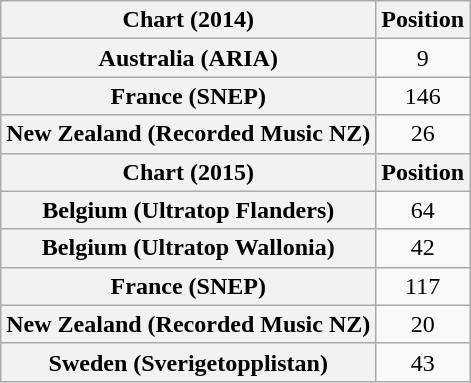<table class="wikitable plainrowheaders" style="text-align:center">
<tr>
<th scope="col">Chart (2014)</th>
<th scope="col">Position</th>
</tr>
<tr>
<th scope="row">Australia (ARIA)</th>
<td>9</td>
</tr>
<tr>
<th scope="row">France (SNEP)</th>
<td>146</td>
</tr>
<tr>
<th scope="row">New Zealand (Recorded Music NZ)</th>
<td>26</td>
</tr>
<tr>
<th scope="col">Chart (2015)</th>
<th scope="col">Position</th>
</tr>
<tr>
<th scope="row">Belgium (Ultratop Flanders)</th>
<td>64</td>
</tr>
<tr>
<th scope="row">Belgium (Ultratop Wallonia)</th>
<td>42</td>
</tr>
<tr>
<th scope="row">France (SNEP)</th>
<td>117</td>
</tr>
<tr>
<th scope="row">New Zealand (Recorded Music NZ)</th>
<td>20</td>
</tr>
<tr>
<th scope="row">Sweden (Sverigetopplistan)</th>
<td>43</td>
</tr>
</table>
